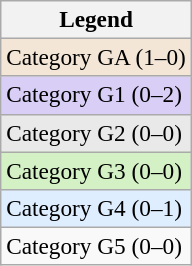<table class=wikitable style=font-size:97%>
<tr>
<th>Legend</th>
</tr>
<tr bgcolor=F3E6D7>
<td>Category GA (1–0)</td>
</tr>
<tr bgcolor=d8cef6>
<td>Category G1 (0–2)</td>
</tr>
<tr bgcolor=e9e9e9>
<td>Category G2 (0–0)</td>
</tr>
<tr bgcolor=D4F1C5>
<td>Category G3 (0–0)</td>
</tr>
<tr bgcolor=dfeeff>
<td>Category G4 (0–1)</td>
</tr>
<tr>
<td>Category G5 (0–0)</td>
</tr>
</table>
